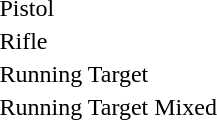<table>
<tr>
<td>Pistol</td>
<td></td>
<td></td>
<td></td>
</tr>
<tr>
<td>Rifle</td>
<td></td>
<td></td>
<td></td>
</tr>
<tr>
<td>Running Target</td>
<td></td>
<td></td>
<td></td>
</tr>
<tr>
<td>Running Target Mixed</td>
<td></td>
<td></td>
<td></td>
</tr>
</table>
